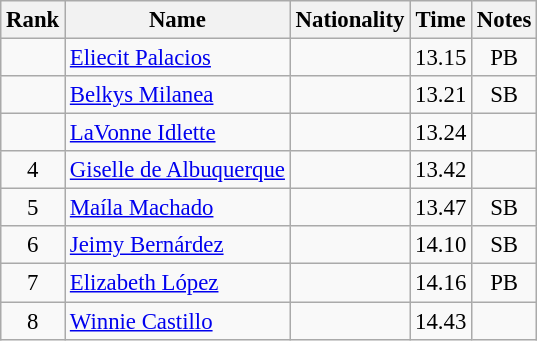<table class="wikitable sortable" style="text-align:center;font-size:95%">
<tr>
<th>Rank</th>
<th>Name</th>
<th>Nationality</th>
<th>Time</th>
<th>Notes</th>
</tr>
<tr>
<td></td>
<td align=left><a href='#'>Eliecit Palacios</a></td>
<td align=left></td>
<td>13.15</td>
<td>PB</td>
</tr>
<tr>
<td></td>
<td align=left><a href='#'>Belkys Milanea</a></td>
<td align=left></td>
<td>13.21</td>
<td>SB</td>
</tr>
<tr>
<td></td>
<td align=left><a href='#'>LaVonne Idlette</a></td>
<td align=left></td>
<td>13.24</td>
<td></td>
</tr>
<tr>
<td>4</td>
<td align=left><a href='#'>Giselle de Albuquerque</a></td>
<td align=left></td>
<td>13.42</td>
<td></td>
</tr>
<tr>
<td>5</td>
<td align=left><a href='#'>Maíla Machado</a></td>
<td align=left></td>
<td>13.47</td>
<td>SB</td>
</tr>
<tr>
<td>6</td>
<td align=left><a href='#'>Jeimy Bernárdez</a></td>
<td align=left></td>
<td>14.10</td>
<td>SB</td>
</tr>
<tr>
<td>7</td>
<td align=left><a href='#'>Elizabeth López</a></td>
<td align=left></td>
<td>14.16</td>
<td>PB</td>
</tr>
<tr>
<td>8</td>
<td align=left><a href='#'>Winnie Castillo</a></td>
<td align=left></td>
<td>14.43</td>
<td></td>
</tr>
</table>
